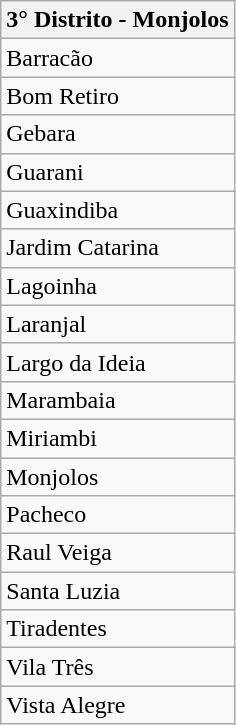<table class="wikitable">
<tr>
<th>3° Distrito - Monjolos</th>
</tr>
<tr>
<td>Barracão</td>
</tr>
<tr>
<td>Bom Retiro</td>
</tr>
<tr>
<td>Gebara</td>
</tr>
<tr>
<td>Guarani</td>
</tr>
<tr>
<td>Guaxindiba</td>
</tr>
<tr>
<td>Jardim Catarina</td>
</tr>
<tr>
<td>Lagoinha</td>
</tr>
<tr>
<td>Laranjal</td>
</tr>
<tr>
<td>Largo da Ideia</td>
</tr>
<tr>
<td>Marambaia</td>
</tr>
<tr>
<td>Miriambi</td>
</tr>
<tr>
<td>Monjolos</td>
</tr>
<tr>
<td>Pacheco</td>
</tr>
<tr>
<td>Raul Veiga</td>
</tr>
<tr>
<td>Santa Luzia</td>
</tr>
<tr>
<td>Tiradentes</td>
</tr>
<tr>
<td>Vila Três</td>
</tr>
<tr>
<td>Vista Alegre</td>
</tr>
</table>
